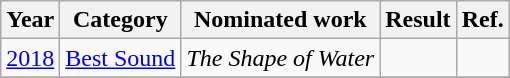<table class="wikitable sortable">
<tr>
<th>Year</th>
<th>Category</th>
<th>Nominated work</th>
<th>Result</th>
<th>Ref.</th>
</tr>
<tr>
<td><a href='#'>2018</a></td>
<td><a href='#'>Best Sound</a></td>
<td><em>The Shape of Water</em></td>
<td></td>
<td style="text-align:center;"></td>
</tr>
<tr>
</tr>
</table>
